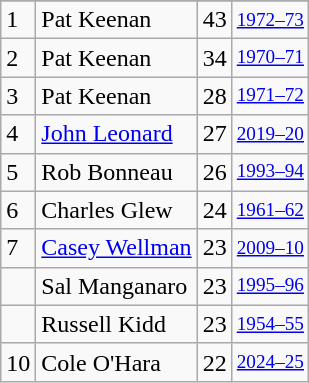<table class="wikitable">
<tr>
</tr>
<tr>
<td>1</td>
<td>Pat Keenan</td>
<td>43</td>
<td style="font-size:80%;"><a href='#'>1972–73</a></td>
</tr>
<tr>
<td>2</td>
<td>Pat Keenan</td>
<td>34</td>
<td style="font-size:80%;"><a href='#'>1970–71</a></td>
</tr>
<tr>
<td>3</td>
<td>Pat Keenan</td>
<td>28</td>
<td style="font-size:80%;"><a href='#'>1971–72</a></td>
</tr>
<tr>
<td>4</td>
<td><a href='#'>John Leonard</a></td>
<td>27</td>
<td style="font-size:80%;"><a href='#'>2019–20</a></td>
</tr>
<tr>
<td>5</td>
<td>Rob Bonneau</td>
<td>26</td>
<td style="font-size:80%;"><a href='#'>1993–94</a></td>
</tr>
<tr>
<td>6</td>
<td>Charles Glew</td>
<td>24</td>
<td style="font-size:80%;"><a href='#'>1961–62</a></td>
</tr>
<tr>
<td>7</td>
<td><a href='#'>Casey Wellman</a></td>
<td>23</td>
<td style="font-size:80%;"><a href='#'>2009–10</a></td>
</tr>
<tr>
<td></td>
<td>Sal Manganaro</td>
<td>23</td>
<td style="font-size:80%;"><a href='#'>1995–96</a></td>
</tr>
<tr>
<td></td>
<td>Russell Kidd</td>
<td>23</td>
<td style="font-size:80%;"><a href='#'>1954–55</a></td>
</tr>
<tr>
<td>10</td>
<td>Cole O'Hara</td>
<td>22</td>
<td style="font-size:80%;"><a href='#'>2024–25</a></td>
</tr>
</table>
